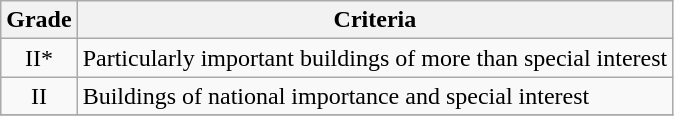<table class="wikitable" border="1">
<tr>
<th>Grade</th>
<th>Criteria</th>
</tr>
<tr>
<td align="center" >II*</td>
<td>Particularly important buildings of more than special interest</td>
</tr>
<tr>
<td align="center" >II</td>
<td>Buildings of national importance and special interest</td>
</tr>
<tr>
</tr>
</table>
